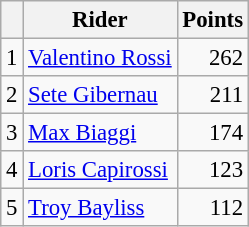<table class="wikitable" style="font-size: 95%;">
<tr>
<th></th>
<th>Rider</th>
<th>Points</th>
</tr>
<tr>
<td align=center>1</td>
<td> <a href='#'>Valentino Rossi</a></td>
<td align=right>262</td>
</tr>
<tr>
<td align=center>2</td>
<td> <a href='#'>Sete Gibernau</a></td>
<td align=right>211</td>
</tr>
<tr>
<td align=center>3</td>
<td> <a href='#'>Max Biaggi</a></td>
<td align=right>174</td>
</tr>
<tr>
<td align=center>4</td>
<td> <a href='#'>Loris Capirossi</a></td>
<td align=right>123</td>
</tr>
<tr>
<td align=center>5</td>
<td> <a href='#'>Troy Bayliss</a></td>
<td align=right>112</td>
</tr>
</table>
